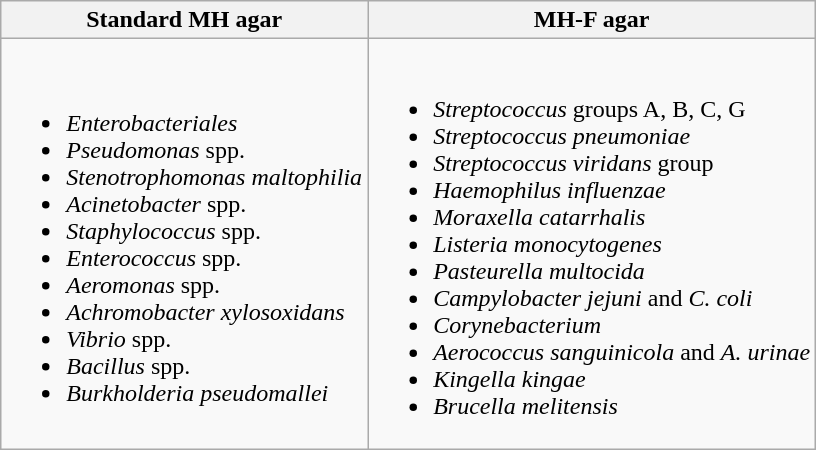<table class="wikitable">
<tr>
<th>Standard MH agar</th>
<th>MH-F agar</th>
</tr>
<tr>
<td><br><ul><li><em>Enterobacteriales</em></li><li><em>Pseudomonas</em> spp.</li><li><em>Stenotrophomonas maltophilia</em></li><li><em>Acinetobacter</em> spp.</li><li><em>Staphylococcus</em> spp.</li><li><em>Enterococcus</em> spp.</li><li><em>Aeromonas</em> spp.</li><li><em>Achromobacter xylosoxidans</em></li><li><em>Vibrio</em> spp.</li><li><em>Bacillus</em> spp.</li><li><em>Burkholderia pseudomallei</em></li></ul></td>
<td><br><ul><li><em>Streptococcus</em> groups A, B, C, G</li><li><em>Streptococcus pneumoniae</em></li><li><em>Streptococcus viridans</em> group</li><li><em>Haemophilus influenzae</em></li><li><em>Moraxella catarrhalis</em></li><li><em>Listeria monocytogenes</em></li><li><em>Pasteurella multocida</em></li><li><em>Campylobacter jejuni</em> and <em>C. coli</em></li><li><em>Corynebacterium</em></li><li><em>Aerococcus sanguinicola</em> and <em>A. urinae</em></li><li><em>Kingella kingae</em></li><li><em>Brucella melitensis</em></li></ul></td>
</tr>
</table>
